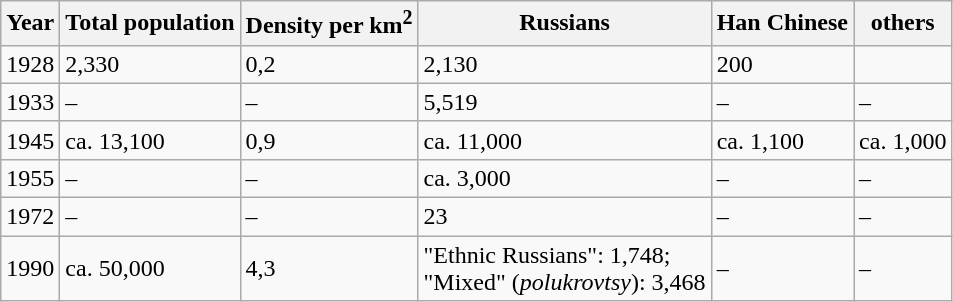<table class="wikitable">
<tr>
<th>Year</th>
<th>Total population</th>
<th>Density per km<sup>2</sup></th>
<th>Russians</th>
<th>Han Chinese</th>
<th>others</th>
</tr>
<tr>
<td>1928</td>
<td>2,330</td>
<td>0,2</td>
<td>2,130</td>
<td>200</td>
</tr>
<tr>
<td>1933</td>
<td>–</td>
<td>–</td>
<td>5,519</td>
<td>–</td>
<td>–</td>
</tr>
<tr>
<td>1945</td>
<td>ca. 13,100</td>
<td>0,9</td>
<td>ca. 11,000</td>
<td>ca. 1,100</td>
<td>ca. 1,000</td>
</tr>
<tr>
<td>1955</td>
<td>–</td>
<td>–</td>
<td>ca. 3,000</td>
<td>–</td>
<td>–</td>
</tr>
<tr>
<td>1972</td>
<td>–</td>
<td>–</td>
<td>23</td>
<td>–</td>
<td>–</td>
</tr>
<tr>
<td>1990</td>
<td>ca. 50,000</td>
<td>4,3</td>
<td>"Ethnic Russians": 1,748;<br>"Mixed" (<em>polukrovtsy</em>): 3,468</td>
<td>–</td>
<td>–</td>
</tr>
</table>
